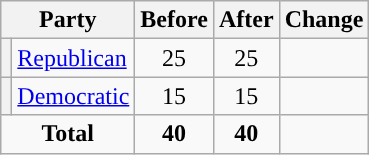<table class="wikitable" style="text-align:center;">
<tr>
<th colspan="2">Party</th>
<th>Before</th>
<th>After</th>
<th>Change</th>
</tr>
<tr>
<th style="background-color:"></th>
<td style="text-align:left;"><a href='#'>Republican</a></td>
<td>25</td>
<td>25</td>
<td></td>
</tr>
<tr>
<th style="background-color:"></th>
<td style="text-align:left;"><a href='#'>Democratic</a></td>
<td>15</td>
<td>15</td>
<td></td>
</tr>
<tr>
<td colspan="2"><strong>Total</strong></td>
<td><strong>40</strong></td>
<td><strong>40</strong></td>
<td></td>
</tr>
</table>
